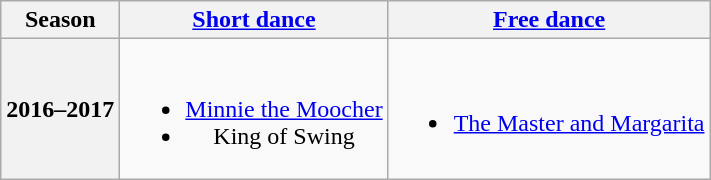<table class=wikitable style=text-align:center>
<tr>
<th>Season</th>
<th><a href='#'>Short dance</a></th>
<th><a href='#'>Free dance</a></th>
</tr>
<tr>
<th>2016–2017 <br></th>
<td><br><ul><li> <a href='#'>Minnie the Moocher</a> <br></li><li> King of Swing <br></li></ul></td>
<td><br><ul><li><a href='#'>The Master and Margarita</a> <br></li></ul></td>
</tr>
</table>
